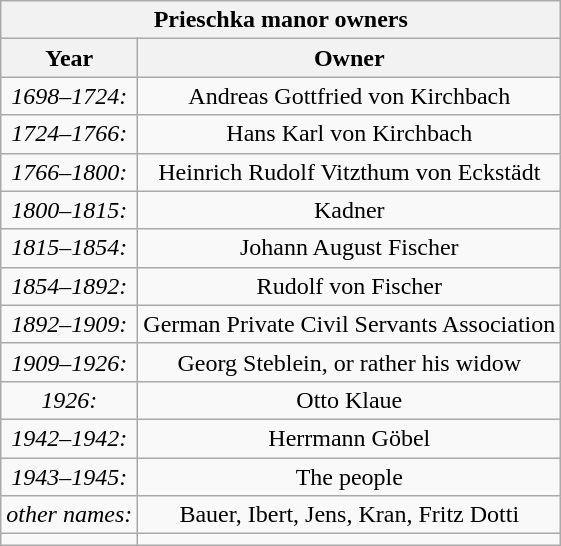<table class="wikitable float-right" style="text-align:center">
<tr class="hintergrundfarbe6">
<th colspan="10">Prieschka manor owners</th>
</tr>
<tr class="hintergrundfarbe6">
<th>Year</th>
<th>Owner</th>
</tr>
<tr>
<td><em>1698–1724:</em></td>
<td>Andreas Gottfried von Kirchbach</td>
</tr>
<tr>
<td><em>1724–1766:</em></td>
<td>Hans Karl von Kirchbach</td>
</tr>
<tr>
<td><em>1766–1800:</em></td>
<td>Heinrich Rudolf Vitzthum von Eckstädt</td>
</tr>
<tr>
<td><em>1800–1815:</em></td>
<td>Kadner</td>
</tr>
<tr>
<td><em>1815–1854:</em></td>
<td>Johann August Fischer</td>
</tr>
<tr>
<td><em>1854–1892:</em></td>
<td>Rudolf von Fischer</td>
</tr>
<tr>
<td><em>1892–1909:</em></td>
<td>German Private Civil Servants Association</td>
</tr>
<tr>
<td><em>1909–1926:</em></td>
<td>Georg Steblein, or rather his widow</td>
</tr>
<tr>
<td><em>1926:</em></td>
<td>Otto Klaue</td>
</tr>
<tr>
<td><em>1942–1942:</em></td>
<td>Herrmann Göbel</td>
</tr>
<tr>
<td><em>1943–1945:</em></td>
<td>The people</td>
</tr>
<tr>
<td><em>other names:</em></td>
<td>Bauer, Ibert, Jens, Kran, Fritz Dotti</td>
</tr>
<tr>
<td></td>
<td></td>
</tr>
</table>
